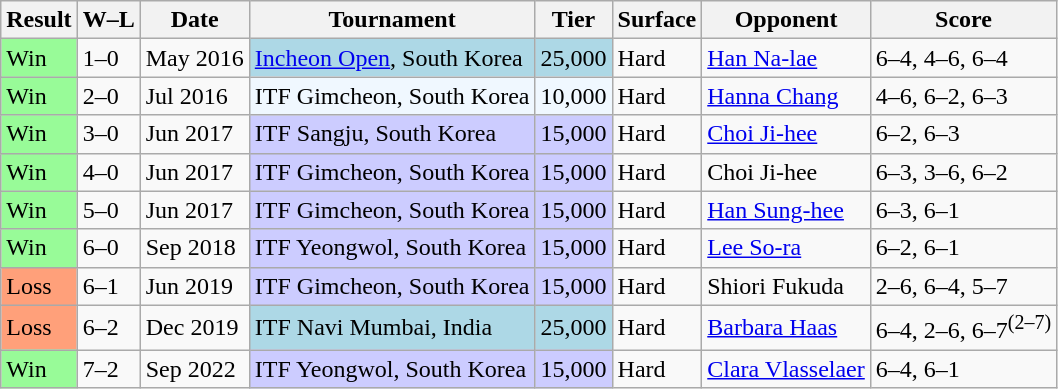<table class="sortable wikitable">
<tr>
<th>Result</th>
<th class="unsortable">W–L</th>
<th>Date</th>
<th>Tournament</th>
<th>Tier</th>
<th>Surface</th>
<th>Opponent</th>
<th class="unsortable">Score</th>
</tr>
<tr>
<td style="background:#98fb98;">Win</td>
<td>1–0</td>
<td>May 2016</td>
<td style="background:lightblue;"><a href='#'>Incheon Open</a>, South Korea</td>
<td style="background:lightblue;">25,000</td>
<td>Hard</td>
<td> <a href='#'>Han Na-lae</a></td>
<td>6–4, 4–6, 6–4</td>
</tr>
<tr>
<td style="background:#98fb98;">Win</td>
<td>2–0</td>
<td>Jul 2016</td>
<td style="background:#f0f8ff;">ITF Gimcheon, South Korea</td>
<td style="background:#f0f8ff;">10,000</td>
<td>Hard</td>
<td> <a href='#'>Hanna Chang</a></td>
<td>4–6, 6–2, 6–3</td>
</tr>
<tr>
<td style="background:#98fb98;">Win</td>
<td>3–0</td>
<td>Jun 2017</td>
<td style="background:#ccccff;">ITF Sangju, South Korea</td>
<td style="background:#ccccff;">15,000</td>
<td>Hard</td>
<td> <a href='#'>Choi Ji-hee</a></td>
<td>6–2, 6–3</td>
</tr>
<tr>
<td style="background:#98fb98;">Win</td>
<td>4–0</td>
<td>Jun 2017</td>
<td style="background:#ccccff;">ITF Gimcheon, South Korea</td>
<td style="background:#ccccff;">15,000</td>
<td>Hard</td>
<td> Choi Ji-hee</td>
<td>6–3, 3–6, 6–2</td>
</tr>
<tr>
<td style="background:#98fb98;">Win</td>
<td>5–0</td>
<td>Jun 2017</td>
<td style="background:#ccccff;">ITF Gimcheon, South Korea</td>
<td style="background:#ccccff;">15,000</td>
<td>Hard</td>
<td> <a href='#'>Han Sung-hee</a></td>
<td>6–3, 6–1</td>
</tr>
<tr>
<td style="background:#98fb98;">Win</td>
<td>6–0</td>
<td>Sep 2018</td>
<td style="background:#ccccff;">ITF Yeongwol, South Korea</td>
<td style="background:#ccccff;">15,000</td>
<td>Hard</td>
<td> <a href='#'>Lee So-ra</a></td>
<td>6–2, 6–1</td>
</tr>
<tr>
<td style="background:#ffa07a;">Loss</td>
<td>6–1</td>
<td>Jun 2019</td>
<td style="background:#ccccff;">ITF Gimcheon, South Korea</td>
<td style="background:#ccccff;">15,000</td>
<td>Hard</td>
<td> Shiori Fukuda</td>
<td>2–6, 6–4, 5–7</td>
</tr>
<tr>
<td style="background:#ffa07a;">Loss</td>
<td>6–2</td>
<td>Dec 2019</td>
<td bgcolor=lightblue>ITF Navi Mumbai, India</td>
<td bgcolor=lightblue>25,000</td>
<td>Hard</td>
<td> <a href='#'>Barbara Haas</a></td>
<td>6–4, 2–6, 6–7<sup>(2–7)</sup></td>
</tr>
<tr>
<td style="background:#98fb98;">Win</td>
<td>7–2</td>
<td>Sep 2022</td>
<td style="background:#ccccff;">ITF Yeongwol, South Korea</td>
<td style="background:#ccccff;">15,000</td>
<td>Hard</td>
<td> <a href='#'>Clara Vlasselaer</a></td>
<td>6–4, 6–1</td>
</tr>
</table>
